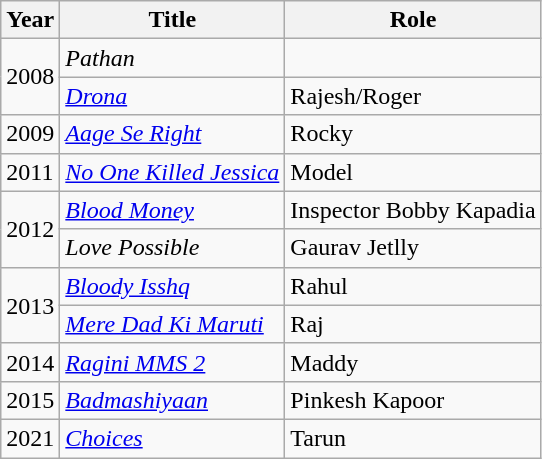<table class = "wikitable sortable">
<tr>
<th>Year</th>
<th>Title</th>
<th>Role</th>
</tr>
<tr>
<td rowspan = "2">2008</td>
<td><em>Pathan</em></td>
<td></td>
</tr>
<tr>
<td><a href='#'><em>Drona</em></a></td>
<td>Rajesh/Roger</td>
</tr>
<tr>
<td>2009</td>
<td><em><a href='#'>Aage Se Right</a></em></td>
<td>Rocky</td>
</tr>
<tr>
<td>2011</td>
<td><em><a href='#'>No One Killed Jessica</a></em></td>
<td>Model</td>
</tr>
<tr>
<td rowspan = "2">2012</td>
<td><em><a href='#'>Blood Money</a></em></td>
<td>Inspector Bobby Kapadia</td>
</tr>
<tr>
<td><em>Love Possible</em></td>
<td>Gaurav Jetlly</td>
</tr>
<tr>
<td rowspan = "2">2013</td>
<td><em><a href='#'>Bloody Isshq</a></em></td>
<td>Rahul</td>
</tr>
<tr>
<td><em><a href='#'>Mere Dad Ki Maruti</a></em></td>
<td>Raj</td>
</tr>
<tr>
<td>2014</td>
<td><em><a href='#'>Ragini MMS 2</a></em></td>
<td>Maddy</td>
</tr>
<tr>
<td>2015</td>
<td><em><a href='#'>Badmashiyaan</a></em></td>
<td>Pinkesh Kapoor</td>
</tr>
<tr>
<td>2021</td>
<td><a href='#'><em>Choices</em></a></td>
<td>Tarun</td>
</tr>
</table>
